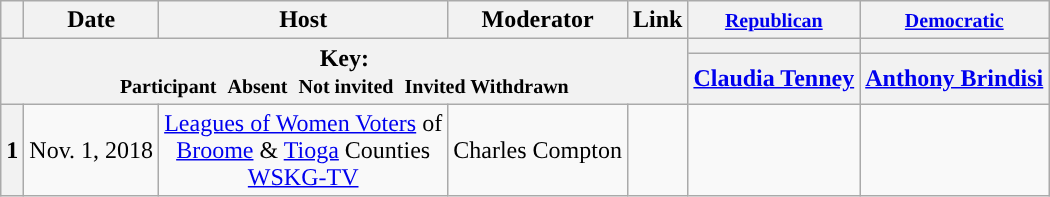<table class="wikitable" style="text-align:center;">
<tr>
<th scope="col"></th>
<th scope="col">Date</th>
<th scope="col">Host</th>
<th scope="col">Moderator</th>
<th scope="col">Link</th>
<th scope="col"><small><a href='#'>Republican</a></small></th>
<th scope="col"><small><a href='#'>Democratic</a></small></th>
</tr>
<tr>
<th colspan="5" rowspan="2">Key:<br> <small>Participant </small>  <small>Absent </small>  <small>Not invited </small>  <small>Invited  Withdrawn</small></th>
<th scope="col" style="background:"></th>
<th scope="col" style="background:"></th>
</tr>
<tr>
<th scope="col"><a href='#'>Claudia Tenney</a></th>
<th scope="col"><a href='#'>Anthony Brindisi</a></th>
</tr>
<tr>
<th>1</th>
<td style="white-space:nowrap;">Nov. 1, 2018</td>
<td style="white-space:nowrap;"><a href='#'>Leagues of Women Voters</a> of<br><a href='#'>Broome</a> & <a href='#'>Tioga</a> Counties<br><a href='#'>WSKG-TV</a></td>
<td style="white-space:nowrap;">Charles Compton</td>
<td style="white-space:nowrap;"></td>
<td></td>
<td></td>
</tr>
</table>
